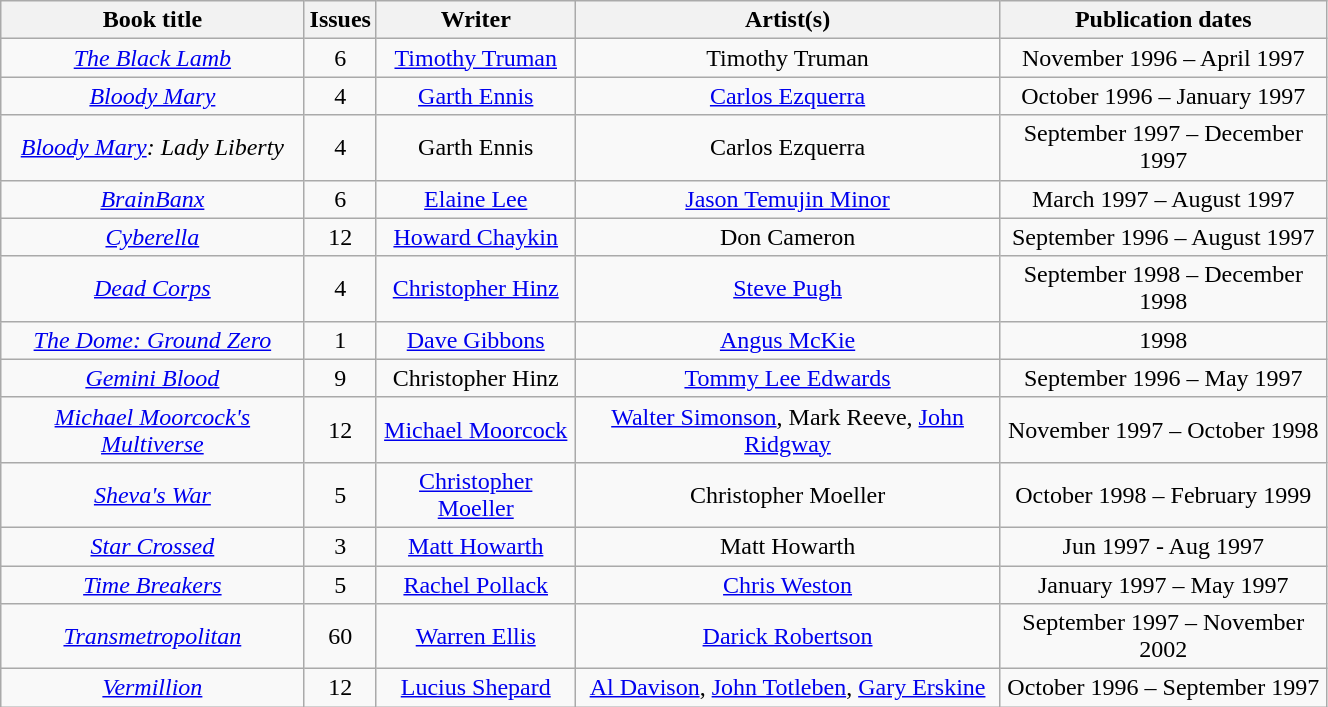<table cellspacing="1"  style="text-align:center; width:70%;" class="wikitable sortable">
<tr>
<th>Book title</th>
<th>Issues</th>
<th>Writer</th>
<th>Artist(s)</th>
<th>Publication dates</th>
</tr>
<tr>
<td><em><a href='#'>The Black Lamb</a></em></td>
<td>6</td>
<td><a href='#'>Timothy Truman</a></td>
<td>Timothy Truman</td>
<td>November 1996 – April 1997</td>
</tr>
<tr>
<td><em><a href='#'>Bloody Mary</a></em></td>
<td>4</td>
<td><a href='#'>Garth Ennis</a></td>
<td><a href='#'>Carlos Ezquerra</a></td>
<td>October 1996 – January 1997</td>
</tr>
<tr>
<td><em><a href='#'>Bloody Mary</a>: Lady Liberty</em></td>
<td>4</td>
<td>Garth Ennis</td>
<td>Carlos Ezquerra</td>
<td>September 1997 – December 1997</td>
</tr>
<tr>
<td><em><a href='#'>BrainBanx</a></em></td>
<td>6</td>
<td><a href='#'>Elaine Lee</a></td>
<td><a href='#'>Jason Temujin Minor</a></td>
<td>March 1997 – August 1997</td>
</tr>
<tr>
<td><em><a href='#'>Cyberella</a></em></td>
<td>12</td>
<td><a href='#'>Howard Chaykin</a></td>
<td>Don Cameron</td>
<td>September 1996 – August 1997</td>
</tr>
<tr>
<td><em><a href='#'>Dead Corps</a></em></td>
<td>4</td>
<td><a href='#'>Christopher Hinz</a></td>
<td><a href='#'>Steve Pugh</a></td>
<td>September 1998 – December 1998</td>
</tr>
<tr>
<td><em><a href='#'>The Dome: Ground Zero</a></em></td>
<td>1</td>
<td><a href='#'>Dave Gibbons</a></td>
<td><a href='#'>Angus McKie</a></td>
<td>1998</td>
</tr>
<tr>
<td><em><a href='#'>Gemini Blood</a></em></td>
<td>9</td>
<td>Christopher Hinz</td>
<td><a href='#'>Tommy Lee Edwards</a></td>
<td>September 1996 – May 1997</td>
</tr>
<tr>
<td><em><a href='#'>Michael Moorcock's Multiverse</a></em></td>
<td>12</td>
<td><a href='#'>Michael Moorcock</a></td>
<td><a href='#'>Walter Simonson</a>, Mark Reeve, <a href='#'>John Ridgway</a></td>
<td>November 1997 – October 1998</td>
</tr>
<tr>
<td><em><a href='#'>Sheva's War</a></em></td>
<td>5</td>
<td><a href='#'>Christopher Moeller</a></td>
<td>Christopher Moeller</td>
<td>October 1998 – February 1999</td>
</tr>
<tr>
<td><em><a href='#'>Star Crossed</a></em></td>
<td>3</td>
<td><a href='#'>Matt Howarth</a></td>
<td>Matt Howarth</td>
<td>Jun 1997 - Aug 1997</td>
</tr>
<tr>
<td><em><a href='#'>Time Breakers</a></em></td>
<td>5</td>
<td><a href='#'>Rachel Pollack</a></td>
<td><a href='#'>Chris Weston</a></td>
<td>January 1997 – May 1997</td>
</tr>
<tr>
<td><em><a href='#'>Transmetropolitan</a></em></td>
<td>60</td>
<td><a href='#'>Warren Ellis</a></td>
<td><a href='#'>Darick Robertson</a></td>
<td>September 1997 – November 2002</td>
</tr>
<tr>
<td><em><a href='#'>Vermillion</a></em></td>
<td>12</td>
<td><a href='#'>Lucius Shepard</a></td>
<td><a href='#'>Al Davison</a>, <a href='#'>John Totleben</a>, <a href='#'>Gary Erskine</a></td>
<td>October 1996 – September 1997</td>
</tr>
</table>
